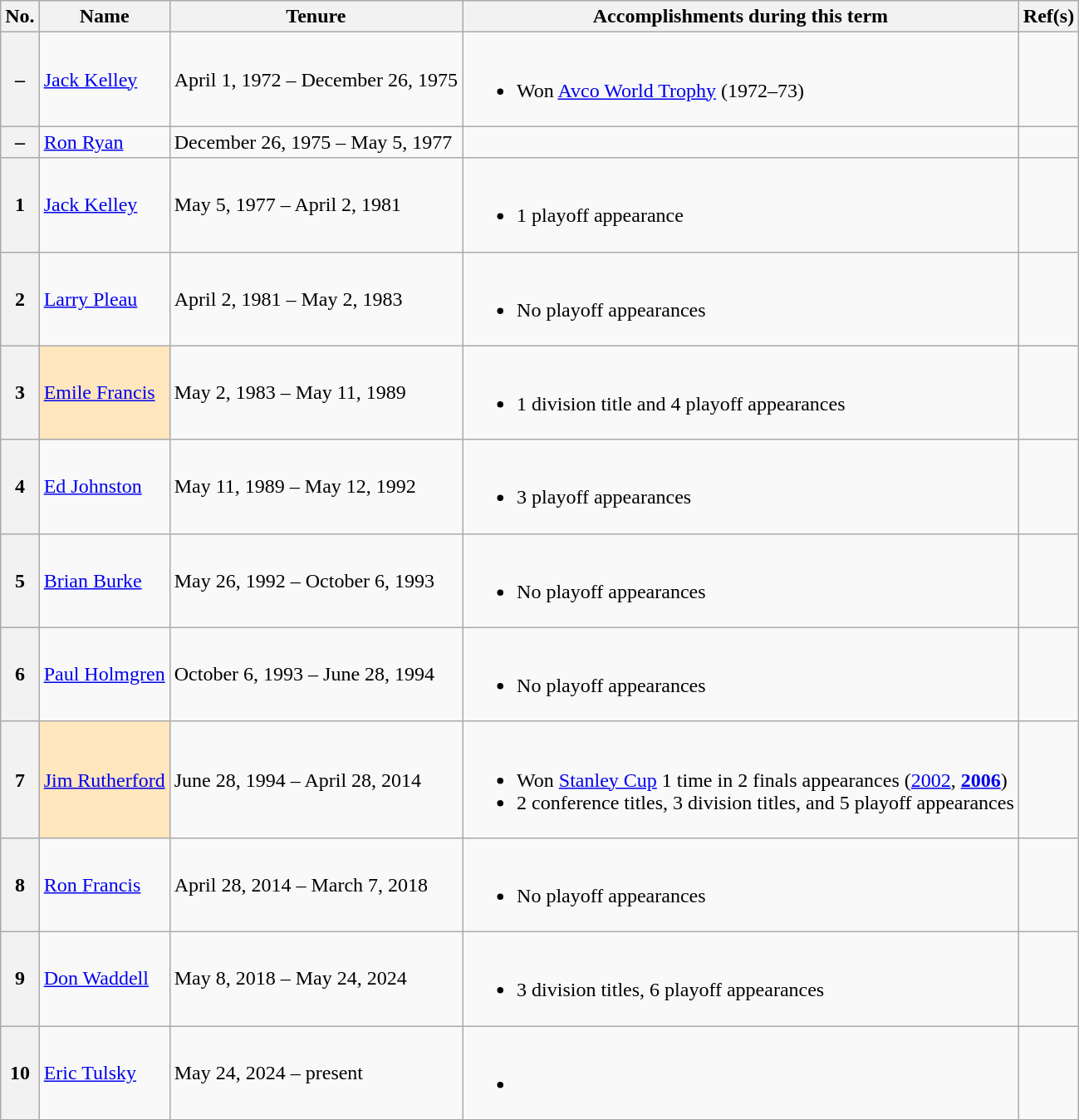<table class="wikitable">
<tr>
<th scope="col">No.</th>
<th scope="col">Name</th>
<th scope="col">Tenure</th>
<th scope="col">Accomplishments during this term</th>
<th scope="col">Ref(s)</th>
</tr>
<tr>
<th scope="row">–</th>
<td><a href='#'>Jack Kelley</a></td>
<td>April 1, 1972 – December 26, 1975</td>
<td><br><ul><li>Won <a href='#'>Avco World Trophy</a> (1972–73)</li></ul></td>
<td></td>
</tr>
<tr>
<th scope="row">–</th>
<td><a href='#'>Ron Ryan</a></td>
<td>December 26, 1975 – May 5, 1977</td>
<td></td>
<td></td>
</tr>
<tr>
<th scope="row">1</th>
<td><a href='#'>Jack Kelley</a></td>
<td>May 5, 1977 – April 2, 1981</td>
<td><br><ul><li>1 playoff appearance</li></ul></td>
<td></td>
</tr>
<tr>
<th scope="row">2</th>
<td><a href='#'>Larry Pleau</a></td>
<td>April 2, 1981 – May 2, 1983</td>
<td><br><ul><li>No playoff appearances</li></ul></td>
<td></td>
</tr>
<tr>
<th scope="row">3</th>
<td style="background: #FFE6BD;"><a href='#'>Emile Francis</a></td>
<td>May 2, 1983 – May 11, 1989</td>
<td><br><ul><li>1 division title and 4 playoff appearances</li></ul></td>
<td></td>
</tr>
<tr>
<th scope="row">4</th>
<td><a href='#'>Ed Johnston</a></td>
<td>May 11, 1989 – May 12, 1992</td>
<td><br><ul><li>3 playoff appearances</li></ul></td>
<td></td>
</tr>
<tr>
<th scope="row">5</th>
<td><a href='#'>Brian Burke</a></td>
<td>May 26, 1992 – October 6, 1993</td>
<td><br><ul><li>No playoff appearances</li></ul></td>
<td></td>
</tr>
<tr>
<th scope="row">6</th>
<td><a href='#'>Paul Holmgren</a></td>
<td>October 6, 1993 – June 28, 1994</td>
<td><br><ul><li>No playoff appearances</li></ul></td>
<td></td>
</tr>
<tr>
<th scope="row">7</th>
<td style="background: #FFE6BD;"><a href='#'>Jim Rutherford</a></td>
<td>June 28, 1994 – April 28, 2014</td>
<td><br><ul><li>Won <a href='#'>Stanley Cup</a> 1 time in 2 finals appearances (<a href='#'>2002</a>, <strong><a href='#'>2006</a></strong>)</li><li>2 conference titles, 3 division titles, and 5 playoff appearances</li></ul></td>
<td></td>
</tr>
<tr>
<th scope="row">8</th>
<td><a href='#'>Ron Francis</a></td>
<td>April 28, 2014 – March 7, 2018</td>
<td><br><ul><li>No playoff appearances</li></ul></td>
<td></td>
</tr>
<tr>
<th scope="row">9</th>
<td><a href='#'>Don Waddell</a></td>
<td>May 8, 2018 – May 24, 2024</td>
<td><br><ul><li>3 division titles, 6 playoff appearances</li></ul></td>
<td></td>
</tr>
<tr>
<th scope="row">10</th>
<td><a href='#'>Eric Tulsky</a></td>
<td>May 24, 2024 – present</td>
<td><br><ul><li></li></ul></td>
<td></td>
</tr>
</table>
